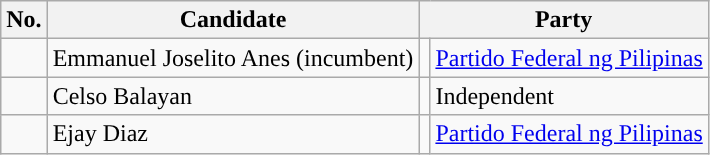<table class="wikitable sortable" style="text-align:left;">
<tr>
<th>No.</th>
<th>Candidate</th>
<th colspan="2">Party</th>
</tr>
<tr>
<td></td>
<td>Emmanuel Joselito Anes (incumbent)</td>
<td></td>
<td><a href='#'>Partido Federal ng Pilipinas</a></td>
</tr>
<tr>
<td></td>
<td>Celso Balayan</td>
<td></td>
<td>Independent</td>
</tr>
<tr>
<td></td>
<td>Ejay Diaz</td>
<td></td>
<td><a href='#'>Partido Federal ng Pilipinas</a></td>
</tr>
</table>
